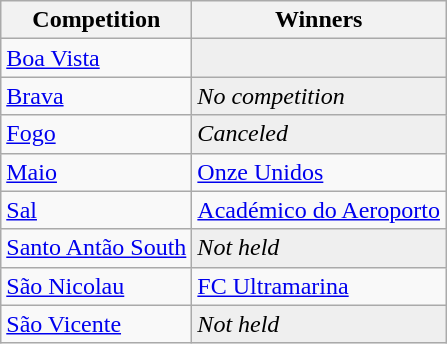<table class="wikitable">
<tr>
<th>Competition</th>
<th>Winners</th>
</tr>
<tr>
<td><a href='#'>Boa Vista</a></td>
<td bgcolor=EFEFEF></td>
</tr>
<tr>
<td><a href='#'>Brava</a></td>
<td bgcolor=EFEFEF><em>No competition</em></td>
</tr>
<tr>
<td><a href='#'>Fogo</a></td>
<td bgcolor=EFEFEF><em>Canceled</em></td>
</tr>
<tr>
<td><a href='#'>Maio</a></td>
<td><a href='#'>Onze Unidos</a></td>
</tr>
<tr>
<td><a href='#'>Sal</a></td>
<td><a href='#'>Académico do Aeroporto</a></td>
</tr>
<tr>
<td><a href='#'>Santo Antão South</a></td>
<td bgcolor=EFEFEF><em>Not held</em></td>
</tr>
<tr>
<td><a href='#'>São Nicolau</a></td>
<td><a href='#'>FC Ultramarina</a></td>
</tr>
<tr>
<td><a href='#'>São Vicente</a></td>
<td bgcolor=EFEFEF><em>Not held</em></td>
</tr>
</table>
